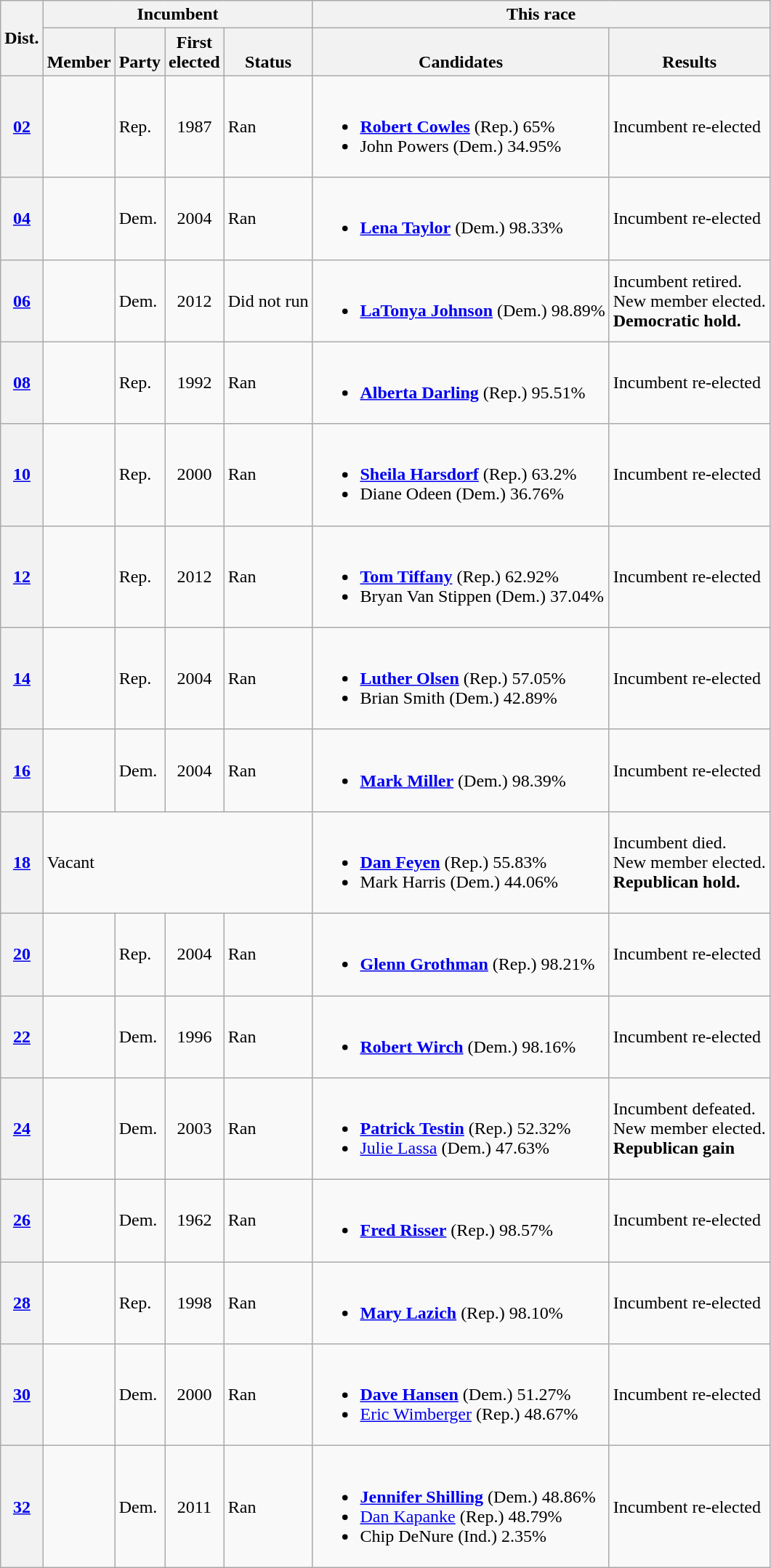<table class="wikitable sortable">
<tr>
<th colspan="1" rowspan="2">Dist.</th>
<th colspan="4">Incumbent</th>
<th colspan="2">This race</th>
</tr>
<tr valign="bottom">
<th>Member</th>
<th>Party</th>
<th>First<br>elected</th>
<th>Status</th>
<th>Candidates</th>
<th>Results</th>
</tr>
<tr>
<th><a href='#'>02</a></th>
<td></td>
<td>Rep.</td>
<td align="center">1987<br></td>
<td>Ran</td>
<td><br><ul><li><strong><a href='#'>Robert Cowles</a></strong> (Rep.) 65%</li><li>John Powers (Dem.) 34.95%</li></ul></td>
<td>Incumbent re-elected</td>
</tr>
<tr>
<th><a href='#'>04</a></th>
<td></td>
<td>Dem.</td>
<td align="center">2004</td>
<td>Ran</td>
<td><br><ul><li><strong><a href='#'>Lena Taylor</a></strong> (Dem.) 98.33%</li></ul></td>
<td>Incumbent re-elected</td>
</tr>
<tr>
<th><a href='#'>06</a></th>
<td></td>
<td>Dem.</td>
<td align="center">2012</td>
<td>Did not run</td>
<td><br><ul><li><strong><a href='#'>LaTonya Johnson</a></strong> (Dem.) 98.89%</li></ul></td>
<td>Incumbent retired.<br>New member elected.<br><strong>Democratic hold.</strong></td>
</tr>
<tr>
<th><a href='#'>08</a></th>
<td></td>
<td>Rep.</td>
<td align="center">1992</td>
<td>Ran</td>
<td><br><ul><li><strong><a href='#'>Alberta Darling</a></strong> (Rep.) 95.51%</li></ul></td>
<td>Incumbent re-elected</td>
</tr>
<tr>
<th><a href='#'>10</a></th>
<td></td>
<td>Rep.</td>
<td align="center">2000</td>
<td>Ran</td>
<td><br><ul><li><strong><a href='#'>Sheila Harsdorf</a></strong> (Rep.) 63.2%</li><li>Diane Odeen (Dem.) 36.76%</li></ul></td>
<td>Incumbent re-elected</td>
</tr>
<tr>
<th><a href='#'>12</a></th>
<td></td>
<td>Rep.</td>
<td align="center">2012</td>
<td>Ran</td>
<td><br><ul><li><strong><a href='#'>Tom Tiffany</a></strong> (Rep.) 62.92%</li><li>Bryan Van Stippen (Dem.) 37.04%</li></ul></td>
<td>Incumbent re-elected</td>
</tr>
<tr>
<th><a href='#'>14</a></th>
<td></td>
<td>Rep.</td>
<td align="center">2004</td>
<td>Ran</td>
<td><br><ul><li><strong><a href='#'>Luther Olsen</a></strong> (Rep.) 57.05%</li><li>Brian Smith (Dem.) 42.89%</li></ul></td>
<td>Incumbent re-elected</td>
</tr>
<tr>
<th><a href='#'>16</a></th>
<td></td>
<td>Dem.</td>
<td align="center">2004</td>
<td>Ran</td>
<td><br><ul><li><strong><a href='#'>Mark Miller</a></strong> (Dem.) 98.39%</li></ul></td>
<td>Incumbent re-elected</td>
</tr>
<tr>
<th><a href='#'>18</a></th>
<td colspan="4">Vacant</td>
<td><br><ul><li><strong><a href='#'>Dan Feyen</a></strong> (Rep.) 55.83%</li><li>Mark Harris (Dem.) 44.06%</li></ul></td>
<td>Incumbent died.<br>New member elected.<br><strong>Republican hold.</strong></td>
</tr>
<tr>
<th><a href='#'>20</a></th>
<td></td>
<td>Rep.</td>
<td align="center">2004</td>
<td>Ran</td>
<td><br><ul><li><strong><a href='#'>Glenn Grothman</a></strong> (Rep.) 98.21%</li></ul></td>
<td>Incumbent re-elected</td>
</tr>
<tr>
<th><a href='#'>22</a></th>
<td></td>
<td>Dem.</td>
<td align="center">1996</td>
<td>Ran</td>
<td><br><ul><li><strong><a href='#'>Robert Wirch</a></strong> (Dem.) 98.16%</li></ul></td>
<td>Incumbent re-elected</td>
</tr>
<tr>
<th><a href='#'>24</a></th>
<td></td>
<td>Dem.</td>
<td align="center">2003<br></td>
<td>Ran</td>
<td><br><ul><li><strong><a href='#'>Patrick Testin</a></strong> (Rep.) 52.32%</li><li><a href='#'>Julie Lassa</a> (Dem.) 47.63%</li></ul></td>
<td>Incumbent defeated.<br>New member elected.<br><strong>Republican gain</strong></td>
</tr>
<tr>
<th><a href='#'>26</a></th>
<td></td>
<td>Dem.</td>
<td align="center">1962<br></td>
<td>Ran</td>
<td><br><ul><li><strong><a href='#'>Fred Risser</a></strong> (Rep.) 98.57%</li></ul></td>
<td>Incumbent re-elected</td>
</tr>
<tr>
<th><a href='#'>28</a></th>
<td></td>
<td>Rep.</td>
<td align="center">1998<br></td>
<td>Ran</td>
<td><br><ul><li><strong><a href='#'>Mary Lazich</a></strong> (Rep.) 98.10%</li></ul></td>
<td>Incumbent re-elected</td>
</tr>
<tr>
<th><a href='#'>30</a></th>
<td></td>
<td>Dem.</td>
<td align="center">2000</td>
<td>Ran</td>
<td><br><ul><li><strong><a href='#'>Dave Hansen</a></strong> (Dem.) 51.27%</li><li><a href='#'>Eric Wimberger</a> (Rep.) 48.67%</li></ul></td>
<td>Incumbent re-elected</td>
</tr>
<tr>
<th><a href='#'>32</a></th>
<td></td>
<td>Dem.</td>
<td align="center">2011<br></td>
<td>Ran</td>
<td><br><ul><li><strong><a href='#'>Jennifer Shilling</a></strong> (Dem.) 48.86%</li><li><a href='#'>Dan Kapanke</a> (Rep.) 48.79%</li><li>Chip DeNure (Ind.) 2.35%</li></ul></td>
<td>Incumbent re-elected</td>
</tr>
</table>
